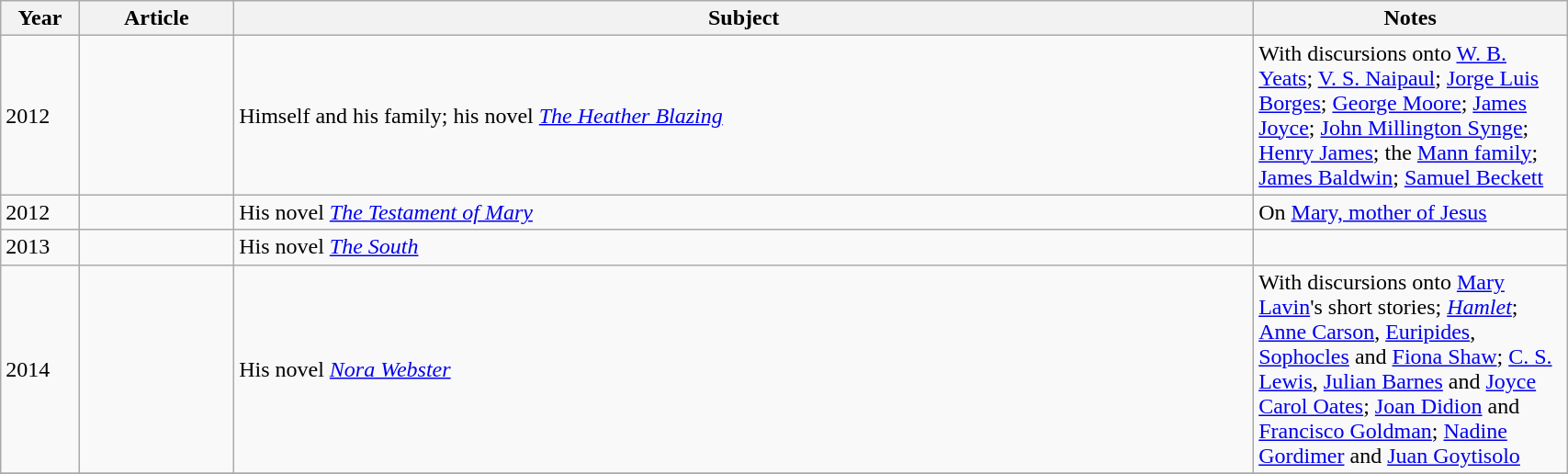<table class="wikitable sortable" style="width:90%;">
<tr>
<th style="width:5%;">Year</th>
<th class="unsortable">Article</th>
<th class="unsortable">Subject</th>
<th style="width:20%;" class="unsortable">Notes</th>
</tr>
<tr>
<td>2012</td>
<td></td>
<td>Himself and his family; his novel <em><a href='#'>The Heather Blazing</a></em></td>
<td>With discursions onto <a href='#'>W. B. Yeats</a>; <a href='#'>V. S. Naipaul</a>; <a href='#'>Jorge Luis Borges</a>; <a href='#'>George Moore</a>; <a href='#'>James Joyce</a>; <a href='#'>John Millington Synge</a>; <a href='#'>Henry James</a>; the <a href='#'>Mann family</a>; <a href='#'>James Baldwin</a>; <a href='#'>Samuel Beckett</a></td>
</tr>
<tr>
<td>2012</td>
<td></td>
<td>His novel <em><a href='#'>The Testament of Mary</a></em></td>
<td>On <a href='#'>Mary, mother of Jesus</a></td>
</tr>
<tr>
<td>2013</td>
<td></td>
<td>His novel <em><a href='#'>The South</a></em></td>
<td></td>
</tr>
<tr>
<td>2014</td>
<td></td>
<td>His novel <em><a href='#'>Nora Webster</a></em></td>
<td>With discursions onto <a href='#'>Mary Lavin</a>'s short stories; <em><a href='#'>Hamlet</a></em>; <a href='#'>Anne Carson</a>, <a href='#'>Euripides</a>, <a href='#'>Sophocles</a> and <a href='#'>Fiona Shaw</a>; <a href='#'>C. S. Lewis</a>, <a href='#'>Julian Barnes</a> and <a href='#'>Joyce Carol Oates</a>; <a href='#'>Joan Didion</a> and <a href='#'>Francisco Goldman</a>; <a href='#'>Nadine Gordimer</a> and <a href='#'>Juan Goytisolo</a></td>
</tr>
<tr>
</tr>
</table>
